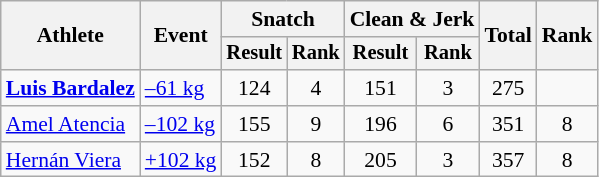<table class="wikitable" style="font-size:90%">
<tr>
<th rowspan=2>Athlete</th>
<th rowspan=2>Event</th>
<th colspan="2">Snatch</th>
<th colspan="2">Clean & Jerk</th>
<th rowspan="2">Total</th>
<th rowspan="2">Rank</th>
</tr>
<tr style="font-size:95%">
<th>Result</th>
<th>Rank</th>
<th>Result</th>
<th>Rank</th>
</tr>
<tr align=center>
<td align=left><strong><a href='#'>Luis Bardalez</a></strong></td>
<td align=left><a href='#'>–61 kg</a></td>
<td>124</td>
<td>4</td>
<td>151</td>
<td>3</td>
<td>275</td>
<td></td>
</tr>
<tr align=center>
<td align=left><a href='#'>Amel Atencia</a></td>
<td align=left><a href='#'>–102 kg</a></td>
<td>155</td>
<td>9</td>
<td>196</td>
<td>6</td>
<td>351</td>
<td>8</td>
</tr>
<tr align=center>
<td align=left><a href='#'>Hernán Viera</a></td>
<td align=left><a href='#'>+102 kg</a></td>
<td>152</td>
<td>8</td>
<td>205</td>
<td>3</td>
<td>357</td>
<td>8</td>
</tr>
</table>
